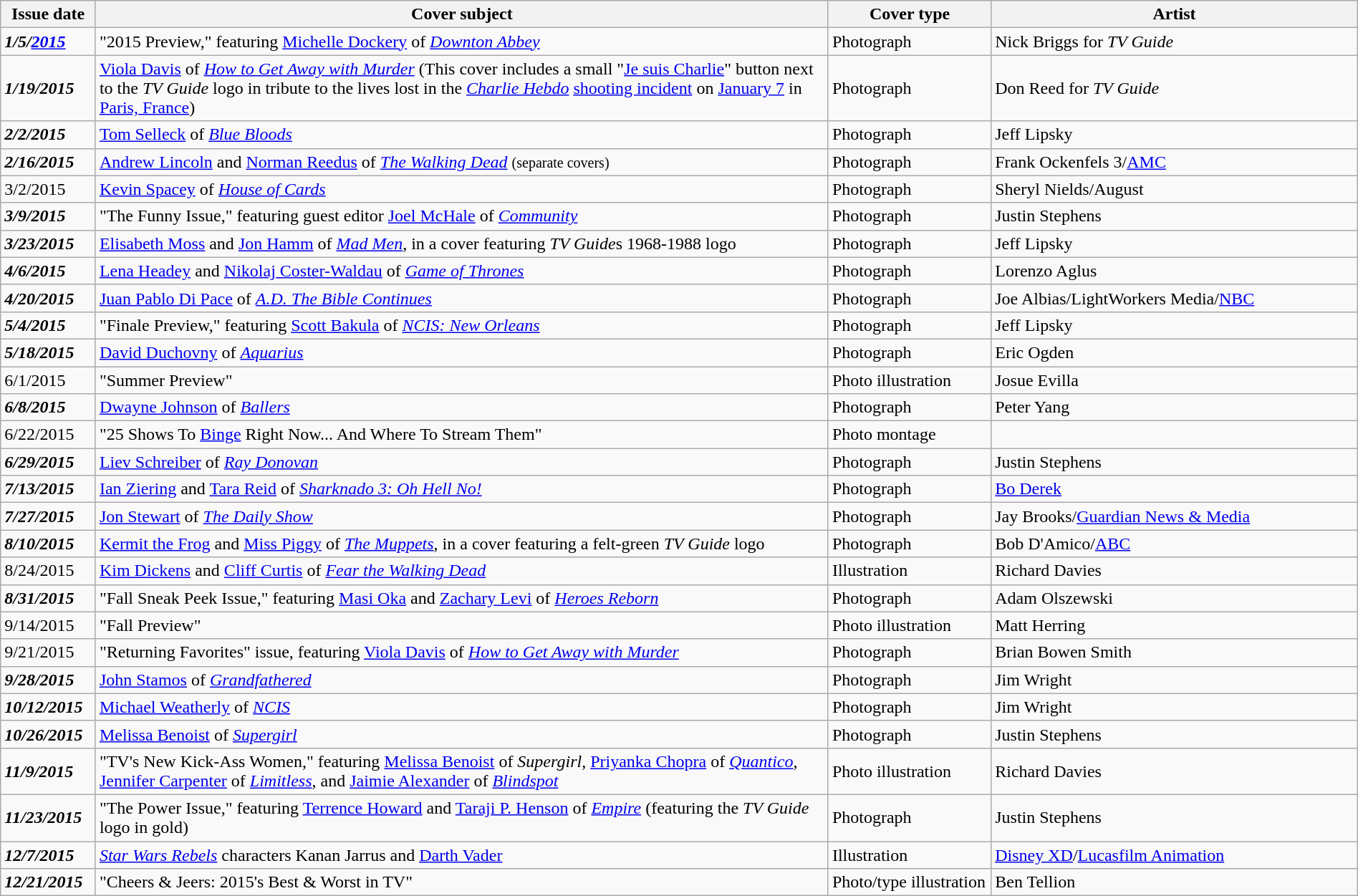<table class="wikitable sortable" width=100% style="font-size:100%;">
<tr>
<th width=7%>Issue date</th>
<th width=54%>Cover subject</th>
<th width=12%>Cover type</th>
<th width=27%>Artist</th>
</tr>
<tr>
<td><strong><em>1/5/<a href='#'>2015</a></em></strong></td>
<td>"2015 Preview," featuring <a href='#'>Michelle Dockery</a> of <em><a href='#'>Downton Abbey</a></em></td>
<td>Photograph</td>
<td>Nick Briggs for <em>TV Guide</em></td>
</tr>
<tr>
<td><strong><em>1/19/2015</em></strong></td>
<td><a href='#'>Viola Davis</a> of <em><a href='#'>How to Get Away with Murder</a></em> (This cover includes a small "<a href='#'>Je suis Charlie</a>" button next to the <em>TV Guide</em> logo in tribute to the lives lost in the <em><a href='#'>Charlie Hebdo</a></em> <a href='#'>shooting incident</a> on <a href='#'>January 7</a> in <a href='#'>Paris, France</a>)</td>
<td>Photograph</td>
<td>Don Reed for <em>TV Guide</em></td>
</tr>
<tr>
<td><strong><em>2/2/2015</em></strong></td>
<td><a href='#'>Tom Selleck</a> of <em><a href='#'>Blue Bloods</a></em></td>
<td>Photograph</td>
<td>Jeff Lipsky</td>
</tr>
<tr>
<td><strong><em>2/16/2015</em></strong></td>
<td><a href='#'>Andrew Lincoln</a> and <a href='#'>Norman Reedus</a> of <em><a href='#'>The Walking Dead</a></em> <small>(separate covers)</small></td>
<td>Photograph</td>
<td>Frank Ockenfels 3/<a href='#'>AMC</a></td>
</tr>
<tr>
<td>3/2/2015</td>
<td><a href='#'>Kevin Spacey</a> of <em><a href='#'>House of Cards</a></em></td>
<td>Photograph</td>
<td>Sheryl Nields/August</td>
</tr>
<tr>
<td><strong><em>3/9/2015</em></strong></td>
<td>"The Funny Issue," featuring guest editor <a href='#'>Joel McHale</a> of <em><a href='#'>Community</a></em></td>
<td>Photograph</td>
<td>Justin Stephens</td>
</tr>
<tr>
<td><strong><em>3/23/2015</em></strong></td>
<td><a href='#'>Elisabeth Moss</a> and <a href='#'>Jon Hamm</a> of <em><a href='#'>Mad Men</a></em>, in a cover featuring <em>TV Guide</em>s 1968-1988 logo</td>
<td>Photograph</td>
<td>Jeff Lipsky</td>
</tr>
<tr>
<td><strong><em>4/6/2015</em></strong></td>
<td><a href='#'>Lena Headey</a> and <a href='#'>Nikolaj Coster-Waldau</a> of <em><a href='#'>Game of Thrones</a></em></td>
<td>Photograph</td>
<td>Lorenzo Aglus</td>
</tr>
<tr>
<td><strong><em>4/20/2015</em></strong></td>
<td><a href='#'>Juan Pablo Di Pace</a> of <em><a href='#'>A.D. The Bible Continues</a></em></td>
<td>Photograph</td>
<td>Joe Albias/LightWorkers Media/<a href='#'>NBC</a></td>
</tr>
<tr>
<td><strong><em>5/4/2015</em></strong></td>
<td>"Finale Preview," featuring <a href='#'>Scott Bakula</a> of <em><a href='#'>NCIS: New Orleans</a></em></td>
<td>Photograph</td>
<td>Jeff Lipsky</td>
</tr>
<tr>
<td><strong><em>5/18/2015</em></strong></td>
<td><a href='#'>David Duchovny</a> of <em><a href='#'>Aquarius</a></em></td>
<td>Photograph</td>
<td>Eric Ogden</td>
</tr>
<tr>
<td>6/1/2015</td>
<td>"Summer Preview"</td>
<td>Photo illustration</td>
<td>Josue Evilla</td>
</tr>
<tr>
<td><strong><em>6/8/2015</em></strong></td>
<td><a href='#'>Dwayne Johnson</a> of <em><a href='#'>Ballers</a></em></td>
<td>Photograph</td>
<td>Peter Yang</td>
</tr>
<tr>
<td>6/22/2015</td>
<td>"25 Shows To <a href='#'>Binge</a> Right Now... And Where To Stream Them"</td>
<td>Photo montage</td>
<td></td>
</tr>
<tr>
<td><strong><em>6/29/2015</em></strong></td>
<td><a href='#'>Liev Schreiber</a> of <em><a href='#'>Ray Donovan</a></em></td>
<td>Photograph</td>
<td>Justin Stephens</td>
</tr>
<tr>
<td><strong><em>7/13/2015</em></strong></td>
<td><a href='#'>Ian Ziering</a> and <a href='#'>Tara Reid</a> of <em><a href='#'>Sharknado 3: Oh Hell No!</a></em></td>
<td>Photograph</td>
<td><a href='#'>Bo Derek</a></td>
</tr>
<tr>
<td><strong><em>7/27/2015</em></strong></td>
<td><a href='#'>Jon Stewart</a> of <em><a href='#'>The Daily Show</a></em></td>
<td>Photograph</td>
<td>Jay Brooks/<a href='#'>Guardian News & Media</a></td>
</tr>
<tr>
<td><strong><em>8/10/2015</em></strong></td>
<td><a href='#'>Kermit the Frog</a> and <a href='#'>Miss Piggy</a> of <em><a href='#'>The Muppets</a></em>, in a cover featuring a felt-green <em>TV Guide</em> logo</td>
<td>Photograph</td>
<td>Bob D'Amico/<a href='#'>ABC</a></td>
</tr>
<tr>
<td>8/24/2015</td>
<td><a href='#'>Kim Dickens</a> and <a href='#'>Cliff Curtis</a> of <em><a href='#'>Fear the Walking Dead</a></em></td>
<td>Illustration</td>
<td>Richard Davies</td>
</tr>
<tr>
<td><strong><em>8/31/2015</em></strong></td>
<td>"Fall Sneak Peek Issue," featuring <a href='#'>Masi Oka</a> and <a href='#'>Zachary Levi</a> of <em><a href='#'>Heroes Reborn</a></em></td>
<td>Photograph</td>
<td>Adam Olszewski</td>
</tr>
<tr>
<td>9/14/2015</td>
<td>"Fall Preview"</td>
<td>Photo illustration</td>
<td>Matt Herring</td>
</tr>
<tr>
<td>9/21/2015</td>
<td>"Returning Favorites" issue, featuring <a href='#'>Viola Davis</a> of <em><a href='#'>How to Get Away with Murder</a></em></td>
<td>Photograph</td>
<td>Brian Bowen Smith</td>
</tr>
<tr>
<td><strong><em>9/28/2015</em></strong></td>
<td><a href='#'>John Stamos</a> of <em><a href='#'>Grandfathered</a></em></td>
<td>Photograph</td>
<td>Jim Wright</td>
</tr>
<tr>
<td><strong><em>10/12/2015</em></strong></td>
<td><a href='#'>Michael Weatherly</a> of <em><a href='#'>NCIS</a></em></td>
<td>Photograph</td>
<td>Jim Wright</td>
</tr>
<tr>
<td><strong><em>10/26/2015</em></strong></td>
<td><a href='#'>Melissa Benoist</a> of <em><a href='#'>Supergirl</a></em></td>
<td>Photograph</td>
<td>Justin Stephens</td>
</tr>
<tr>
<td><strong><em>11/9/2015</em></strong></td>
<td>"TV's New Kick-Ass Women," featuring <a href='#'>Melissa Benoist</a> of <em>Supergirl</em>, <a href='#'>Priyanka Chopra</a> of <em><a href='#'>Quantico</a></em>, <a href='#'>Jennifer Carpenter</a> of <em><a href='#'>Limitless</a></em>, and <a href='#'>Jaimie Alexander</a> of <em><a href='#'>Blindspot</a></em></td>
<td>Photo illustration</td>
<td>Richard Davies</td>
</tr>
<tr>
<td><strong><em>11/23/2015</em></strong></td>
<td>"The Power Issue," featuring <a href='#'>Terrence Howard</a> and <a href='#'>Taraji P. Henson</a> of <em><a href='#'>Empire</a></em> (featuring the <em>TV Guide</em> logo in gold)</td>
<td>Photograph</td>
<td>Justin Stephens</td>
</tr>
<tr>
<td><strong><em>12/7/2015</em></strong></td>
<td><em><a href='#'>Star Wars Rebels</a></em> characters Kanan Jarrus and <a href='#'>Darth Vader</a></td>
<td>Illustration</td>
<td><a href='#'>Disney XD</a>/<a href='#'>Lucasfilm Animation</a></td>
</tr>
<tr>
<td><strong><em>12/21/2015</em></strong></td>
<td>"Cheers & Jeers: 2015's Best & Worst in TV"</td>
<td>Photo/type illustration</td>
<td>Ben Tellion</td>
</tr>
</table>
